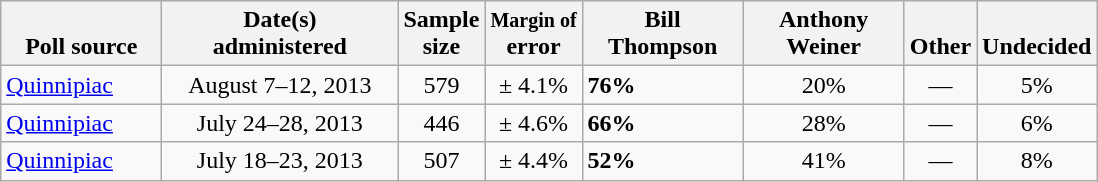<table class="wikitable">
<tr valign= bottom>
<th style="width:100px;">Poll source</th>
<th style="width:150px;">Date(s)<br>administered</th>
<th class=small>Sample<br>size</th>
<th class=small><small>Margin of</small><br>error</th>
<th style="width:100px;">Bill<br>Thompson</th>
<th style="width:100px;">Anthony<br>Weiner</th>
<th>Other</th>
<th>Undecided</th>
</tr>
<tr>
<td><a href='#'>Quinnipiac</a></td>
<td align=center>August 7–12, 2013</td>
<td align=center>579</td>
<td align=center>± 4.1%</td>
<td><strong>76%</strong></td>
<td align=center>20%</td>
<td align=center>—</td>
<td align=center>5%</td>
</tr>
<tr>
<td><a href='#'>Quinnipiac</a></td>
<td align=center>July 24–28, 2013</td>
<td align=center>446</td>
<td align=center>± 4.6%</td>
<td><strong>66%</strong></td>
<td align=center>28%</td>
<td align=center>—</td>
<td align=center>6%</td>
</tr>
<tr>
<td><a href='#'>Quinnipiac</a></td>
<td align=center>July 18–23, 2013</td>
<td align=center>507</td>
<td align=center>± 4.4%</td>
<td><strong>52%</strong></td>
<td align=center>41%</td>
<td align=center>—</td>
<td align=center>8%</td>
</tr>
</table>
